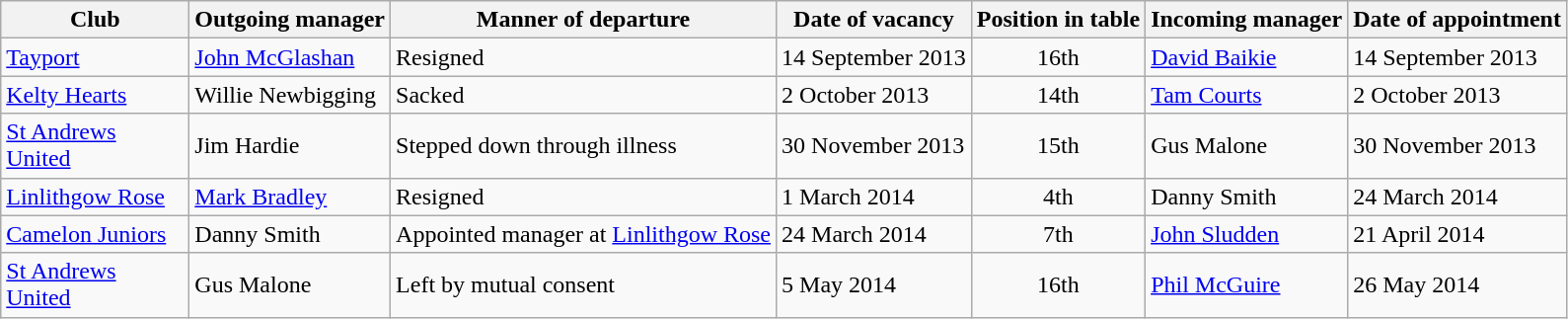<table class="wikitable">
<tr>
<th width=120>Club</th>
<th>Outgoing manager</th>
<th>Manner of departure</th>
<th>Date of vacancy</th>
<th>Position in table</th>
<th>Incoming manager</th>
<th>Date of appointment</th>
</tr>
<tr>
<td><a href='#'>Tayport</a></td>
<td><a href='#'>John McGlashan</a></td>
<td>Resigned </td>
<td>14 September 2013</td>
<td align="center" position>16th</td>
<td><a href='#'>David Baikie</a></td>
<td>14 September 2013</td>
</tr>
<tr>
<td><a href='#'>Kelty Hearts</a></td>
<td>Willie Newbigging</td>
<td>Sacked </td>
<td>2 October 2013</td>
<td align="center" position>14th</td>
<td><a href='#'>Tam Courts</a></td>
<td>2 October 2013</td>
</tr>
<tr>
<td><a href='#'>St Andrews United</a></td>
<td>Jim Hardie</td>
<td>Stepped down through illness </td>
<td>30 November 2013</td>
<td align="center" position>15th</td>
<td>Gus Malone</td>
<td>30 November 2013</td>
</tr>
<tr>
<td><a href='#'>Linlithgow Rose</a></td>
<td><a href='#'>Mark Bradley</a></td>
<td>Resigned </td>
<td>1 March 2014</td>
<td align="center" position>4th</td>
<td>Danny Smith</td>
<td>24 March 2014</td>
</tr>
<tr>
<td><a href='#'>Camelon Juniors</a></td>
<td>Danny Smith</td>
<td>Appointed manager at <a href='#'>Linlithgow Rose</a></td>
<td>24 March 2014</td>
<td align="center" position>7th</td>
<td><a href='#'>John Sludden</a></td>
<td>21 April 2014</td>
</tr>
<tr>
<td><a href='#'>St Andrews United</a></td>
<td>Gus Malone</td>
<td>Left by mutual consent </td>
<td>5 May 2014</td>
<td align="center" position>16th</td>
<td><a href='#'>Phil McGuire</a></td>
<td>26 May 2014</td>
</tr>
</table>
